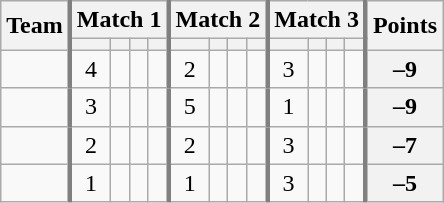<table class="wikitable sortable" style="text-align:center;">
<tr>
<th rowspan=2>Team</th>
<th colspan=4 style="border-left:3px solid gray">Match 1</th>
<th colspan=4 style="border-left:3px solid gray">Match 2</th>
<th colspan=4 style="border-left:3px solid gray">Match 3</th>
<th rowspan=2 style="border-left:3px solid gray">Points</th>
</tr>
<tr>
<th style="border-left:3px solid gray"></th>
<th></th>
<th></th>
<th></th>
<th style="border-left:3px solid gray"></th>
<th></th>
<th></th>
<th></th>
<th style="border-left:3px solid gray"></th>
<th></th>
<th></th>
<th></th>
</tr>
<tr>
<td align=left></td>
<td style="border-left:3px solid gray">4</td>
<td></td>
<td></td>
<td></td>
<td style="border-left:3px solid gray">2</td>
<td></td>
<td></td>
<td></td>
<td style="border-left:3px solid gray">3</td>
<td></td>
<td></td>
<td></td>
<th style="border-left:3px solid gray">–9</th>
</tr>
<tr>
<td align=left></td>
<td style="border-left:3px solid gray">3</td>
<td></td>
<td></td>
<td></td>
<td style="border-left:3px solid gray">5</td>
<td></td>
<td></td>
<td></td>
<td style="border-left:3px solid gray">1</td>
<td></td>
<td></td>
<td></td>
<th style="border-left:3px solid gray">–9</th>
</tr>
<tr>
<td align=left></td>
<td style="border-left:3px solid gray">2</td>
<td></td>
<td></td>
<td></td>
<td style="border-left:3px solid gray">2</td>
<td></td>
<td></td>
<td></td>
<td style="border-left:3px solid gray">3</td>
<td></td>
<td></td>
<td></td>
<th style="border-left:3px solid gray">–7</th>
</tr>
<tr>
<td align=left></td>
<td style="border-left:3px solid gray">1</td>
<td></td>
<td></td>
<td></td>
<td style="border-left:3px solid gray">1</td>
<td></td>
<td></td>
<td></td>
<td style="border-left:3px solid gray">3</td>
<td></td>
<td></td>
<td></td>
<th style="border-left:3px solid gray">–5</th>
</tr>
</table>
